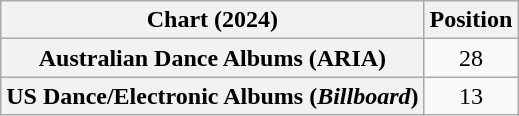<table class="wikitable plainrowheaders sortable" style="text-align:center">
<tr>
<th>Chart (2024)</th>
<th>Position</th>
</tr>
<tr>
<th scope="row">Australian Dance Albums (ARIA)</th>
<td>28</td>
</tr>
<tr>
<th scope="row">US Dance/Electronic Albums (<em>Billboard</em>)</th>
<td>13</td>
</tr>
</table>
